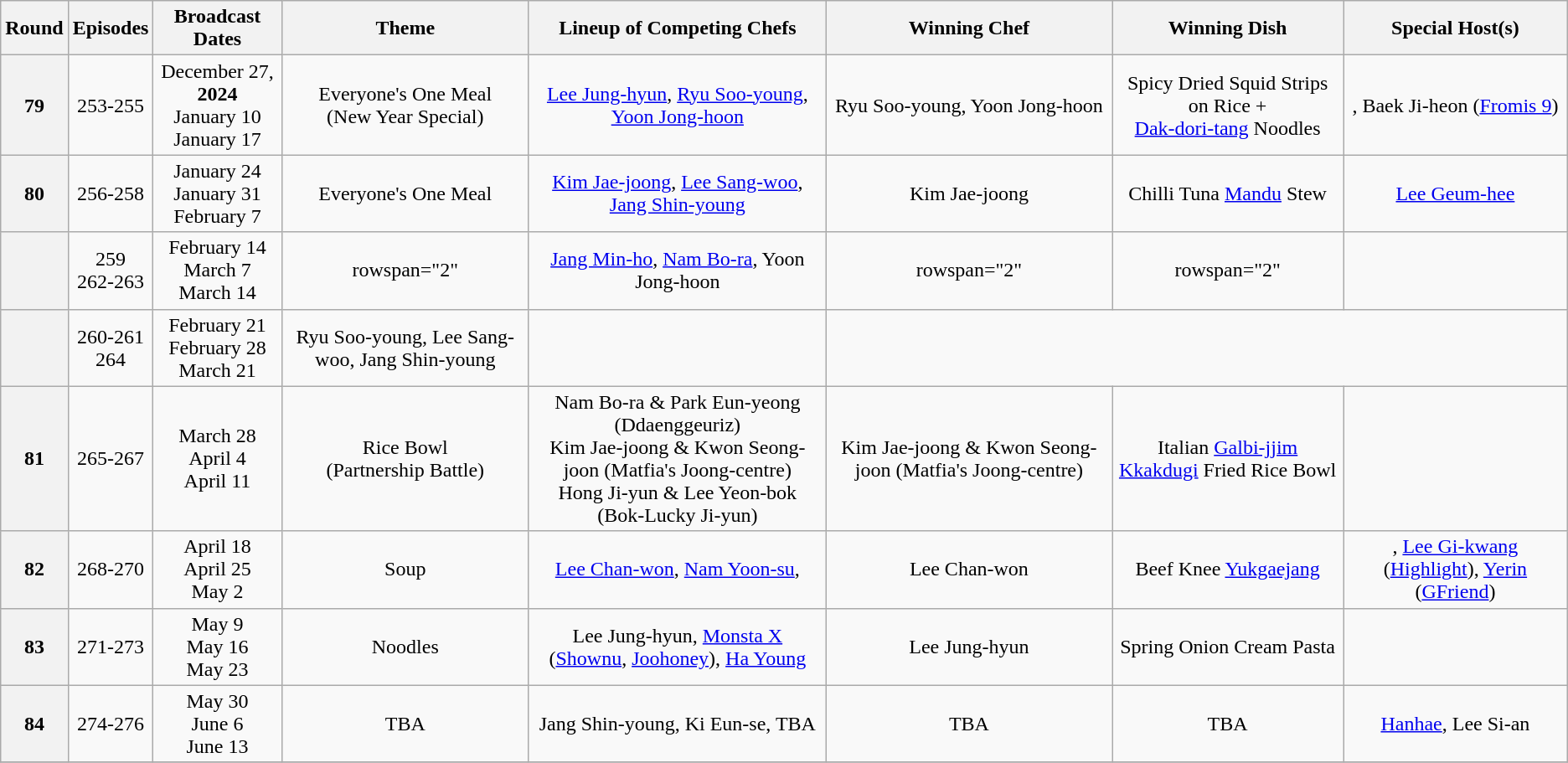<table class="wikitable" style="text-align:center">
<tr>
<th>Round</th>
<th>Episodes</th>
<th>Broadcast Dates</th>
<th>Theme</th>
<th>Lineup of Competing Chefs</th>
<th>Winning Chef</th>
<th>Winning Dish</th>
<th>Special Host(s)</th>
</tr>
<tr>
<th>79</th>
<td>253-255</td>
<td>December 27, <strong>2024</strong><br>January 10<br>January 17</td>
<td>Everyone's One Meal<br>(New Year Special)</td>
<td><a href='#'>Lee Jung-hyun</a>, <a href='#'>Ryu Soo-young</a>, <a href='#'>Yoon Jong-hoon</a></td>
<td>Ryu Soo-young, Yoon Jong-hoon</td>
<td>Spicy Dried Squid Strips on Rice +<br><a href='#'>Dak-dori-tang</a> Noodles</td>
<td>, Baek Ji-heon (<a href='#'>Fromis 9</a>)</td>
</tr>
<tr>
<th>80</th>
<td>256-258</td>
<td>January 24<br>January 31<br>February 7</td>
<td>Everyone's One Meal</td>
<td><a href='#'>Kim Jae-joong</a>, <a href='#'>Lee Sang-woo</a>, <a href='#'>Jang Shin-young</a></td>
<td>Kim Jae-joong</td>
<td>Chilli Tuna <a href='#'>Mandu</a> Stew</td>
<td><a href='#'>Lee Geum-hee</a></td>
</tr>
<tr>
<th></th>
<td>259<br>262-263</td>
<td>February 14<br>March 7<br>March 14</td>
<td>rowspan="2" </td>
<td><a href='#'>Jang Min-ho</a>, <a href='#'>Nam Bo-ra</a>, Yoon Jong-hoon</td>
<td>rowspan="2" </td>
<td>rowspan="2" </td>
<td></td>
</tr>
<tr>
<th></th>
<td>260-261<br>264</td>
<td>February 21<br>February 28<br>March 21</td>
<td>Ryu Soo-young, Lee Sang-woo, Jang Shin-young</td>
<td></td>
</tr>
<tr>
<th>81</th>
<td>265-267</td>
<td>March 28<br>April 4<br>April 11</td>
<td>Rice Bowl<br>(Partnership Battle)</td>
<td>Nam Bo-ra & Park Eun-yeong (Ddaenggeuriz)<br>Kim Jae-joong & Kwon Seong-joon (Matfia's Joong-centre)<br>Hong Ji-yun & Lee Yeon-bok (Bok-Lucky Ji-yun)</td>
<td>Kim Jae-joong & Kwon Seong-joon (Matfia's Joong-centre)</td>
<td>Italian <a href='#'>Galbi-jjim</a> <a href='#'>Kkakdugi</a> Fried Rice Bowl</td>
<td></td>
</tr>
<tr>
<th>82</th>
<td>268-270</td>
<td>April 18<br>April 25<br>May 2</td>
<td>Soup</td>
<td><a href='#'>Lee Chan-won</a>, <a href='#'>Nam Yoon-su</a>, </td>
<td>Lee Chan-won</td>
<td>Beef Knee <a href='#'>Yukgaejang</a></td>
<td>, <a href='#'>Lee Gi-kwang</a> (<a href='#'>Highlight</a>), <a href='#'>Yerin</a> (<a href='#'>GFriend</a>)</td>
</tr>
<tr>
<th>83</th>
<td>271-273</td>
<td>May 9<br>May 16<br>May 23</td>
<td>Noodles</td>
<td>Lee Jung-hyun, <a href='#'>Monsta X</a> (<a href='#'>Shownu</a>, <a href='#'>Joohoney</a>), <a href='#'>Ha Young</a></td>
<td>Lee Jung-hyun</td>
<td>Spring Onion Cream Pasta</td>
<td></td>
</tr>
<tr>
<th>84</th>
<td>274-276</td>
<td>May 30<br>June 6<br>June 13</td>
<td>TBA</td>
<td>Jang Shin-young, Ki Eun-se, TBA</td>
<td>TBA</td>
<td>TBA</td>
<td><a href='#'>Hanhae</a>, Lee Si-an</td>
</tr>
<tr>
</tr>
</table>
